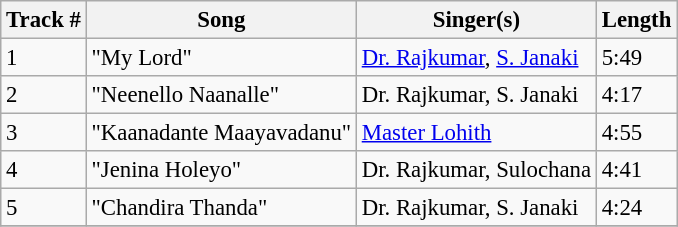<table class="wikitable" style="font-size:95%;">
<tr>
<th>Track #</th>
<th>Song</th>
<th>Singer(s)</th>
<th>Length</th>
</tr>
<tr>
<td>1</td>
<td>"My Lord"</td>
<td><a href='#'>Dr. Rajkumar</a>, <a href='#'>S. Janaki</a></td>
<td>5:49</td>
</tr>
<tr>
<td>2</td>
<td>"Neenello Naanalle"</td>
<td>Dr. Rajkumar, S. Janaki</td>
<td>4:17</td>
</tr>
<tr>
<td>3</td>
<td>"Kaanadante Maayavadanu"</td>
<td><a href='#'>Master Lohith</a></td>
<td>4:55</td>
</tr>
<tr>
<td>4</td>
<td>"Jenina Holeyo"</td>
<td>Dr. Rajkumar, Sulochana</td>
<td>4:41</td>
</tr>
<tr>
<td>5</td>
<td>"Chandira Thanda"</td>
<td>Dr. Rajkumar, S. Janaki</td>
<td>4:24</td>
</tr>
<tr>
</tr>
</table>
